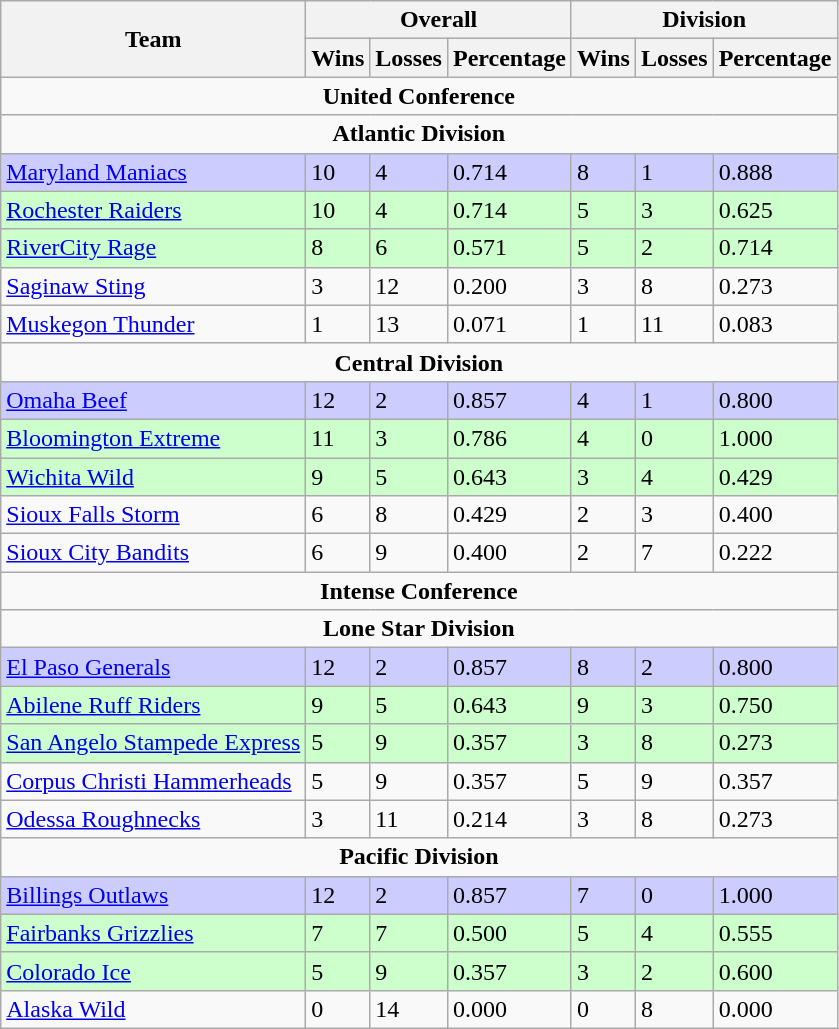<table class="wikitable">
<tr>
<th rowspan="2" align="center">Team</th>
<th colspan="3" align="center">Overall</th>
<th colspan="3" align="center">Division</th>
</tr>
<tr>
<th>Wins</th>
<th>Losses</th>
<th>Percentage</th>
<th>Wins</th>
<th>Losses</th>
<th>Percentage</th>
</tr>
<tr>
<td colspan="7" align="center"><strong>United Conference</strong></td>
</tr>
<tr>
<td colspan="7" align="center"><strong>Atlantic Division</strong></td>
</tr>
<tr bgcolor=#ccccff>
<td><a href='#'>Maryland Maniacs</a></td>
<td>10</td>
<td>4</td>
<td>0.714</td>
<td>8</td>
<td>1</td>
<td>0.888</td>
</tr>
<tr bgcolor=#ccffcc>
<td><a href='#'>Rochester Raiders</a></td>
<td>10</td>
<td>4</td>
<td>0.714</td>
<td>5</td>
<td>3</td>
<td>0.625</td>
</tr>
<tr bgcolor=#ccffcc>
<td><a href='#'>RiverCity Rage</a></td>
<td>8</td>
<td>6</td>
<td>0.571</td>
<td>5</td>
<td>2</td>
<td>0.714</td>
</tr>
<tr>
<td><a href='#'>Saginaw Sting</a></td>
<td>3</td>
<td>12</td>
<td>0.200</td>
<td>3</td>
<td>8</td>
<td>0.273</td>
</tr>
<tr>
<td><a href='#'>Muskegon Thunder</a></td>
<td>1</td>
<td>13</td>
<td>0.071</td>
<td>1</td>
<td>11</td>
<td>0.083</td>
</tr>
<tr>
<td colspan="7" align="center"><strong>Central Division</strong></td>
</tr>
<tr bgcolor=#ccccff>
<td><a href='#'>Omaha Beef</a></td>
<td>12</td>
<td>2</td>
<td>0.857</td>
<td>4</td>
<td>1</td>
<td>0.800</td>
</tr>
<tr bgcolor=#ccffcc>
<td><a href='#'>Bloomington Extreme</a></td>
<td>11</td>
<td>3</td>
<td>0.786</td>
<td>4</td>
<td>0</td>
<td>1.000</td>
</tr>
<tr bgcolor=#ccffcc>
<td><a href='#'>Wichita Wild</a></td>
<td>9</td>
<td>5</td>
<td>0.643</td>
<td>3</td>
<td>4</td>
<td>0.429</td>
</tr>
<tr>
<td><a href='#'>Sioux Falls Storm</a></td>
<td>6</td>
<td>8</td>
<td>0.429</td>
<td>2</td>
<td>3</td>
<td>0.400</td>
</tr>
<tr>
<td><a href='#'>Sioux City Bandits</a></td>
<td>6</td>
<td>9</td>
<td>0.400</td>
<td>2</td>
<td>7</td>
<td>0.222</td>
</tr>
<tr>
<td colspan="7" align="center"><strong>Intense Conference</strong></td>
</tr>
<tr>
<td colspan="7" align="center"><strong>Lone Star Division</strong></td>
</tr>
<tr bgcolor=#ccccff>
<td><a href='#'>El Paso Generals</a></td>
<td>12</td>
<td>2</td>
<td>0.857</td>
<td>8</td>
<td>2</td>
<td>0.800</td>
</tr>
<tr bgcolor=#ccffcc>
<td><a href='#'>Abilene Ruff Riders</a></td>
<td>9</td>
<td>5</td>
<td>0.643</td>
<td>9</td>
<td>3</td>
<td>0.750</td>
</tr>
<tr bgcolor=#ccffcc>
<td><a href='#'>San Angelo Stampede Express</a></td>
<td>5</td>
<td>9</td>
<td>0.357</td>
<td>3</td>
<td>8</td>
<td>0.273</td>
</tr>
<tr>
<td><a href='#'>Corpus Christi Hammerheads</a></td>
<td>5</td>
<td>9</td>
<td>0.357</td>
<td>5</td>
<td>9</td>
<td>0.357</td>
</tr>
<tr>
<td><a href='#'>Odessa Roughnecks</a></td>
<td>3</td>
<td>11</td>
<td>0.214</td>
<td>3</td>
<td>8</td>
<td>0.273</td>
</tr>
<tr>
<td colspan="7" align="center"><strong>Pacific Division</strong></td>
</tr>
<tr bgcolor=#ccccff>
<td><a href='#'>Billings Outlaws</a></td>
<td>12</td>
<td>2</td>
<td>0.857</td>
<td>7</td>
<td>0</td>
<td>1.000</td>
</tr>
<tr bgcolor=#ccffcc>
<td><a href='#'>Fairbanks Grizzlies</a></td>
<td>7</td>
<td>7</td>
<td>0.500</td>
<td>5</td>
<td>4</td>
<td>0.555</td>
</tr>
<tr bgcolor=#ccffcc>
<td><a href='#'>Colorado Ice</a></td>
<td>5</td>
<td>9</td>
<td>0.357</td>
<td>3</td>
<td>2</td>
<td>0.600</td>
</tr>
<tr>
<td><a href='#'>Alaska Wild</a></td>
<td>0</td>
<td>14</td>
<td>0.000</td>
<td>0</td>
<td>8</td>
<td>0.000</td>
</tr>
</table>
